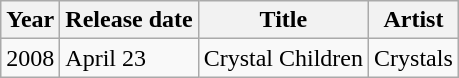<table class="wikitable">
<tr>
<th>Year</th>
<th>Release date</th>
<th>Title</th>
<th>Artist</th>
</tr>
<tr>
<td>2008</td>
<td>April 23</td>
<td>Crystal Children</td>
<td>Crystals</td>
</tr>
</table>
